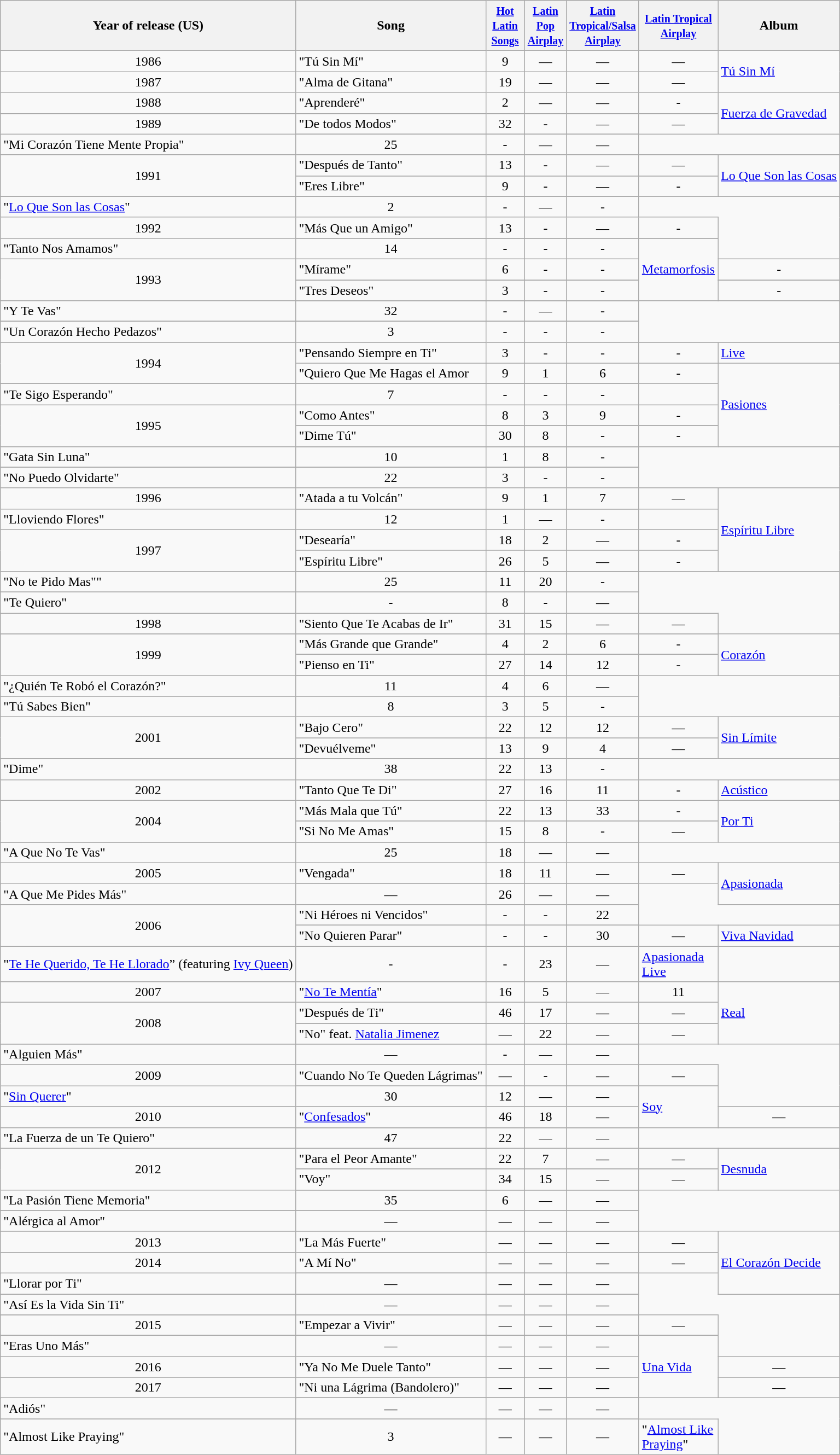<table class="wikitable" style="text-align: center;">
<tr>
<th>Year of release (US)</th>
<th align="left">Song</th>
<th width="40"><small><a href='#'>Hot Latin Songs</a></small></th>
<th width="40"><small><a href='#'>Latin Pop Airplay</a></small></th>
<th width="40"><small><a href='#'>Latin Tropical/Salsa Airplay</a></small></th>
<th width="40"><small><a href='#'>Latin Tropical Airplay</a></small></th>
<th align="left">Album</th>
</tr>
<tr>
<td>1986</td>
<td align="left">"Tú Sin Mí"</td>
<td>9</td>
<td>—</td>
<td>—</td>
<td>—</td>
<td align="left" rowspan="2"><a href='#'>Tú Sin Mí</a></td>
</tr>
<tr>
<td>1987</td>
<td align="left">"Alma de Gitana"</td>
<td>19</td>
<td>—</td>
<td>—</td>
<td>—</td>
</tr>
<tr>
<td>1988</td>
<td align="left">"Aprenderé"</td>
<td>2</td>
<td>—</td>
<td>—</td>
<td>-</td>
<td align="left" rowspan="3"><a href='#'>Fuerza de Gravedad</a></td>
</tr>
<tr>
<td rowspan="2">1989</td>
<td align="left">"De todos Modos"</td>
<td>32</td>
<td>-</td>
<td>—</td>
<td>—</td>
</tr>
<tr>
</tr>
<tr>
<td align="left">"Mi Corazón Tiene Mente Propia"</td>
<td>25</td>
<td>-</td>
<td>—</td>
<td>—</td>
</tr>
<tr>
<td rowspan="3">1991</td>
<td align="left">"Después de Tanto"</td>
<td>13</td>
<td>-</td>
<td>—</td>
<td>—</td>
<td align="left" rowspan="4"><a href='#'>Lo Que Son las Cosas</a></td>
</tr>
<tr>
</tr>
<tr>
<td align="left">"Eres Libre"</td>
<td>9</td>
<td>-</td>
<td>—</td>
<td>-</td>
</tr>
<tr>
</tr>
<tr>
<td align="left">"<a href='#'>Lo Que Son las Cosas</a>"</td>
<td>2</td>
<td>-</td>
<td>—</td>
<td>-</td>
</tr>
<tr>
<td rowspan="2">1992</td>
<td align="left">"Más Que un Amigo"</td>
<td>13</td>
<td>-</td>
<td>—</td>
<td>-</td>
</tr>
<tr>
</tr>
<tr>
<td align="left">"Tanto Nos Amamos"</td>
<td>14</td>
<td>-</td>
<td>-</td>
<td>-</td>
<td align="left" rowspan="5"><a href='#'>Metamorfosis</a></td>
</tr>
<tr>
<td rowspan="4">1993</td>
<td align="left">"Mírame"</td>
<td>6</td>
<td>-</td>
<td>-</td>
<td>-</td>
</tr>
<tr>
</tr>
<tr>
<td align="left">"Tres Deseos"</td>
<td>3</td>
<td>-</td>
<td>-</td>
<td>-</td>
</tr>
<tr>
</tr>
<tr>
<td align="left">"Y Te Vas"</td>
<td>32</td>
<td>-</td>
<td>—</td>
<td>-</td>
</tr>
<tr>
</tr>
<tr>
<td align="left">"Un Corazón Hecho Pedazos"</td>
<td>3</td>
<td>-</td>
<td>-</td>
<td>-</td>
</tr>
<tr>
<td rowspan="3">1994</td>
<td align="left">"Pensando Siempre en Ti"</td>
<td>3</td>
<td>-</td>
<td>-</td>
<td>-</td>
<td align="left"><a href='#'>Live</a></td>
</tr>
<tr>
</tr>
<tr>
<td align="left">"Quiero Que Me Hagas el Amor</td>
<td>9</td>
<td>1</td>
<td>6</td>
<td>-</td>
<td align="left" rowspan="6"><a href='#'>Pasiones</a></td>
</tr>
<tr>
</tr>
<tr>
<td align="left">"Te Sigo Esperando"</td>
<td>7</td>
<td>-</td>
<td>-</td>
<td>-</td>
</tr>
<tr>
<td rowspan="4">1995</td>
<td align="left">"Como Antes"</td>
<td>8</td>
<td>3</td>
<td>9</td>
<td>-</td>
</tr>
<tr>
</tr>
<tr>
<td align="left">"Dime Tú"</td>
<td>30</td>
<td>8</td>
<td>-</td>
<td>-</td>
</tr>
<tr>
</tr>
<tr>
<td align="left">"Gata Sin Luna"</td>
<td>10</td>
<td>1</td>
<td>8</td>
<td>-</td>
</tr>
<tr>
</tr>
<tr>
<td align="left">"No Puedo Olvidarte"</td>
<td>22</td>
<td>3</td>
<td>-</td>
<td>-</td>
</tr>
<tr>
<td rowspan="2">1996</td>
<td align="left">"Atada a tu Volcán"</td>
<td>9</td>
<td>1</td>
<td>7</td>
<td>—</td>
<td align="left" rowspan="7"><a href='#'>Espíritu Libre</a></td>
</tr>
<tr>
</tr>
<tr>
<td align="left">"Lloviendo Flores"</td>
<td>12</td>
<td>1</td>
<td>—</td>
<td>-</td>
</tr>
<tr>
<td rowspan="4">1997</td>
<td align="left">"Desearía"</td>
<td>18</td>
<td>2</td>
<td>—</td>
<td>-</td>
</tr>
<tr>
</tr>
<tr>
<td align="left">"Espíritu Libre"</td>
<td>26</td>
<td>5</td>
<td>—</td>
<td>-</td>
</tr>
<tr>
</tr>
<tr>
<td align="left">"No te Pido Mas""</td>
<td>25</td>
<td>11</td>
<td>20</td>
<td>-</td>
</tr>
<tr>
</tr>
<tr>
<td align="left">"Te Quiero"</td>
<td>-</td>
<td>8</td>
<td>-</td>
<td>—</td>
</tr>
<tr>
<td>1998</td>
<td align="left">"Siento Que Te Acabas de Ir"</td>
<td>31</td>
<td>15</td>
<td>—</td>
<td>—</td>
</tr>
<tr>
</tr>
<tr>
<td rowspan="4">1999</td>
<td align="left">"Más Grande que Grande"</td>
<td>4</td>
<td>2</td>
<td>6</td>
<td>-</td>
<td align="left" rowspan="4"><a href='#'>Corazón</a></td>
</tr>
<tr>
</tr>
<tr>
<td align="left">"Pienso en Ti"</td>
<td>27</td>
<td>14</td>
<td>12</td>
<td>-</td>
</tr>
<tr>
</tr>
<tr>
<td align="left">"¿Quién Te Robó el Corazón?"</td>
<td>11</td>
<td>4</td>
<td>6</td>
<td>—</td>
</tr>
<tr>
</tr>
<tr>
<td align="left">"Tú Sabes Bien"</td>
<td>8</td>
<td>3</td>
<td>5</td>
<td>-</td>
</tr>
<tr>
<td rowspan="3">2001</td>
<td align="left">"Bajo Cero"</td>
<td>22</td>
<td>12</td>
<td>12</td>
<td>—</td>
<td align="left" rowspan="3"><a href='#'>Sin Límite</a></td>
</tr>
<tr>
</tr>
<tr>
<td align="left">"Devuélveme"</td>
<td>13</td>
<td>9</td>
<td>4</td>
<td>—</td>
</tr>
<tr>
</tr>
<tr>
<td align="left">"Dime"</td>
<td>38</td>
<td>22</td>
<td>13</td>
<td>-</td>
</tr>
<tr>
<td>2002</td>
<td align="left">"Tanto Que Te Di"</td>
<td>27</td>
<td>16</td>
<td>11</td>
<td>-</td>
<td align="left"><a href='#'>Acústico</a></td>
</tr>
<tr>
<td rowspan="3">2004</td>
<td align="left">"Más Mala que Tú"</td>
<td>22</td>
<td>13</td>
<td>33</td>
<td>-</td>
<td align="left" rowspan="3"><a href='#'>Por Ti</a></td>
</tr>
<tr>
</tr>
<tr>
<td align="left">"Si No Me Amas"</td>
<td>15</td>
<td>8</td>
<td>-</td>
<td>—</td>
</tr>
<tr>
</tr>
<tr>
<td align="left">"A Que No Te Vas"</td>
<td>25</td>
<td>18</td>
<td>—</td>
<td>—</td>
</tr>
<tr>
<td rowspan="2">2005</td>
<td align="left">"Vengada"</td>
<td>18</td>
<td>11</td>
<td>—</td>
<td>—</td>
<td align="left" rowspan="3"><a href='#'>Apasionada</a></td>
</tr>
<tr>
</tr>
<tr>
<td align="left">"A Que Me Pides Más"</td>
<td>—</td>
<td>26</td>
<td>—</td>
<td>—</td>
</tr>
<tr>
<td rowspan="3">2006</td>
<td align="left">"Ni Héroes ni Vencidos"</td>
<td>-</td>
<td>-</td>
<td>22</td>
</tr>
<tr>
</tr>
<tr>
<td align="left">"No Quieren Parar"</td>
<td>-</td>
<td>-</td>
<td>30</td>
<td>—</td>
<td align="left"><a href='#'>Viva Navidad</a></td>
</tr>
<tr>
</tr>
<tr>
<td align="left">"<a href='#'>Te He Querido, Te He Llorado</a>” (featuring <a href='#'>Ivy Queen</a>)</td>
<td>-</td>
<td>-</td>
<td>23</td>
<td>—</td>
<td align="left"><a href='#'>Apasionada Live</a></td>
</tr>
<tr>
<td>2007</td>
<td align="left">"<a href='#'>No Te Mentía</a>"</td>
<td>16</td>
<td>5</td>
<td>—</td>
<td>11</td>
<td align="left" rowspan="5"><a href='#'>Real</a></td>
</tr>
<tr>
<td rowspan="3">2008</td>
<td align="left">"Después de Ti"</td>
<td>46</td>
<td>17</td>
<td>—</td>
<td>—</td>
</tr>
<tr>
</tr>
<tr>
<td align="left">"No" feat. <a href='#'>Natalia Jimenez</a></td>
<td>—</td>
<td>22</td>
<td>—</td>
<td>—</td>
</tr>
<tr>
</tr>
<tr>
<td align="left">"Alguien Más"</td>
<td>—</td>
<td>-</td>
<td>—</td>
<td>—</td>
</tr>
<tr>
<td rowspan="2">2009</td>
<td align="left">"Cuando No Te Queden Lágrimas"</td>
<td>—</td>
<td>-</td>
<td>—</td>
<td>—</td>
</tr>
<tr>
</tr>
<tr>
<td align="left">"<a href='#'>Sin Querer</a>"</td>
<td>30</td>
<td>12</td>
<td>—</td>
<td>—</td>
<td align="left" rowspan="3"><a href='#'>Soy</a></td>
</tr>
<tr>
<td rowspan="2">2010</td>
<td align="left">"<a href='#'>Confesados</a>"</td>
<td>46</td>
<td>18</td>
<td>—</td>
<td>—</td>
</tr>
<tr>
</tr>
<tr>
<td align="left">"La Fuerza de un Te Quiero"</td>
<td>47</td>
<td>22</td>
<td>—</td>
<td>—</td>
</tr>
<tr>
<td rowspan="4">2012</td>
<td align="left">"Para el Peor Amante"</td>
<td>22</td>
<td>7</td>
<td>—</td>
<td>—</td>
<td align="left" rowspan="4"><a href='#'>Desnuda</a></td>
</tr>
<tr>
</tr>
<tr>
<td align="left">"Voy"</td>
<td>34</td>
<td>15</td>
<td>—</td>
<td>—</td>
</tr>
<tr>
</tr>
<tr>
<td align="left">"La Pasión Tiene Memoria"</td>
<td>35</td>
<td>6</td>
<td>—</td>
<td>—</td>
</tr>
<tr>
</tr>
<tr>
<td align="left">"Alérgica al Amor"</td>
<td>—</td>
<td>—</td>
<td>—</td>
<td>—</td>
</tr>
<tr>
</tr>
<tr>
<td>2013</td>
<td align="left">"La Más Fuerte"</td>
<td>—</td>
<td>—</td>
<td>—</td>
<td>—</td>
<td align="left" rowspan="5"><a href='#'>El Corazón Decide</a></td>
</tr>
<tr>
<td rowspan="3">2014</td>
<td align="left">"A Mí No"</td>
<td>—</td>
<td>—</td>
<td>—</td>
<td>—</td>
</tr>
<tr>
</tr>
<tr>
</tr>
<tr>
<td align="left">"Llorar por Ti"</td>
<td>—</td>
<td>—</td>
<td>—</td>
<td>—</td>
</tr>
<tr>
</tr>
<tr>
</tr>
<tr>
<td align="left">"Así Es la Vida Sin Ti"</td>
<td>—</td>
<td>—</td>
<td>—</td>
<td>—</td>
</tr>
<tr>
</tr>
<tr>
<td rowspan="2">2015</td>
<td align="left">"Empezar a Vivir"</td>
<td>—</td>
<td>—</td>
<td>—</td>
<td>—</td>
</tr>
<tr>
</tr>
<tr>
</tr>
<tr>
<td align="left">"Eras Uno Más"</td>
<td>—</td>
<td>—</td>
<td>—</td>
<td>—</td>
<td align="left" rowspan="4"><a href='#'>Una Vida</a></td>
</tr>
<tr>
<td>2016</td>
<td align="left">"Ya No Me Duele Tanto"</td>
<td>—</td>
<td>—</td>
<td>—</td>
<td>—</td>
</tr>
<tr>
</tr>
<tr>
<td rowspan="3">2017</td>
<td align="left">"Ni una Lágrima (Bandolero)"</td>
<td>—</td>
<td>—</td>
<td>—</td>
<td>—</td>
</tr>
<tr>
</tr>
<tr>
</tr>
<tr>
<td align="left">"Adiós"</td>
<td>—</td>
<td>—</td>
<td>—</td>
<td>—</td>
</tr>
<tr>
</tr>
<tr>
</tr>
<tr>
<td align="left">"Almost Like Praying"</td>
<td>3</td>
<td>—</td>
<td>—</td>
<td>—</td>
<td align="left">"<a href='#'>Almost Like Praying</a>"</td>
</tr>
</table>
